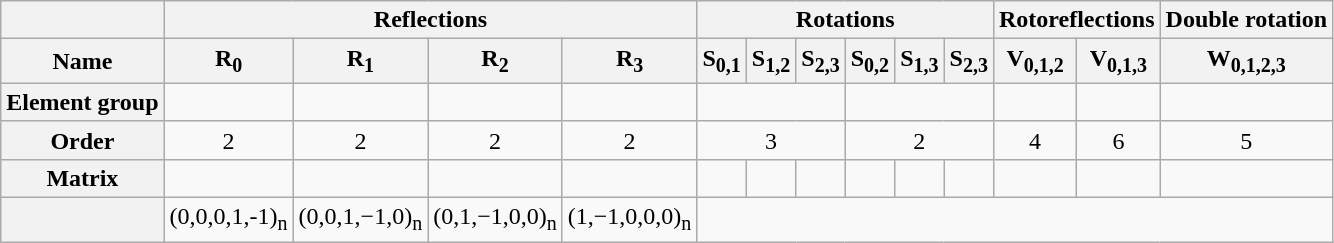<table class=wikitable>
<tr>
<th></th>
<th colspan=4>Reflections</th>
<th colspan=6>Rotations</th>
<th colspan=2>Rotoreflections</th>
<th>Double rotation</th>
</tr>
<tr>
<th>Name</th>
<th>R<sub>0</sub></th>
<th>R<sub>1</sub></th>
<th>R<sub>2</sub></th>
<th>R<sub>3</sub></th>
<th>S<sub>0,1</sub></th>
<th>S<sub>1,2</sub></th>
<th>S<sub>2,3</sub></th>
<th>S<sub>0,2</sub></th>
<th>S<sub>1,3</sub></th>
<th>S<sub>2,3</sub></th>
<th>V<sub>0,1,2</sub></th>
<th>V<sub>0,1,3</sub></th>
<th>W<sub>0,1,2,3</sub></th>
</tr>
<tr align=center>
<th>Element group</th>
<td></td>
<td></td>
<td></td>
<td></td>
<td colspan=3></td>
<td colspan=3></td>
<td></td>
<td></td>
<td></td>
</tr>
<tr align=center>
<th>Order</th>
<td>2</td>
<td>2</td>
<td>2</td>
<td>2</td>
<td colspan=3>3</td>
<td colspan=3>2</td>
<td>4</td>
<td>6</td>
<td>5</td>
</tr>
<tr>
<th>Matrix</th>
<td><br></td>
<td><br></td>
<td><br></td>
<td><br></td>
<td><br></td>
<td><br></td>
<td><br></td>
<td><br></td>
<td><br></td>
<td><br></td>
<td><br></td>
<td><br></td>
<td><br></td>
</tr>
<tr align=center>
<th></th>
<td>(0,0,0,1,-1)<sub>n</sub></td>
<td>(0,0,1,−1,0)<sub>n</sub></td>
<td>(0,1,−1,0,0)<sub>n</sub></td>
<td>(1,−1,0,0,0)<sub>n</sub></td>
</tr>
</table>
